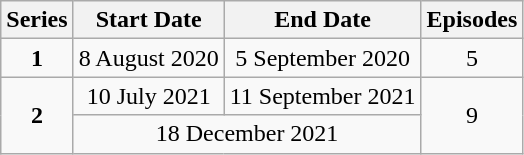<table class="wikitable" style="text-align:center;">
<tr>
<th>Series</th>
<th>Start Date</th>
<th>End Date</th>
<th>Episodes</th>
</tr>
<tr>
<td><strong>1</strong></td>
<td>8 August 2020</td>
<td>5 September 2020</td>
<td>5</td>
</tr>
<tr>
<td rowspan="2"><strong>2</strong></td>
<td>10 July 2021</td>
<td>11 September 2021</td>
<td rowspan="2">9</td>
</tr>
<tr>
<td colspan="2">18 December 2021</td>
</tr>
</table>
